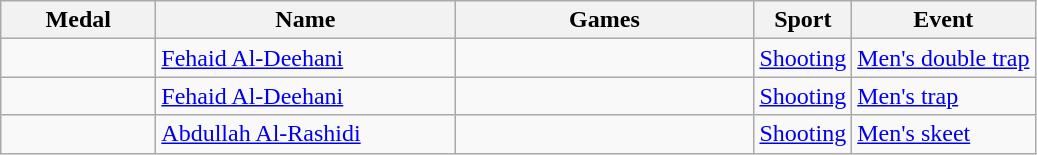<table class="wikitable sortable">
<tr>
<th style="width:6em">Medal</th>
<th style="width:12em">Name</th>
<th style="width:12em">Games</th>
<th>Sport</th>
<th>Event</th>
</tr>
<tr>
<td></td>
<td><a href='#'>Fehaid Al-Deehani</a></td>
<td></td>
<td> <a href='#'>Shooting</a></td>
<td><a href='#'>Men's double trap</a></td>
</tr>
<tr>
<td></td>
<td><a href='#'>Fehaid Al-Deehani</a></td>
<td></td>
<td> <a href='#'>Shooting</a></td>
<td><a href='#'>Men's trap</a></td>
</tr>
<tr>
<td></td>
<td><a href='#'>Abdullah Al-Rashidi</a></td>
<td></td>
<td> <a href='#'>Shooting</a></td>
<td><a href='#'>Men's skeet</a></td>
</tr>
</table>
